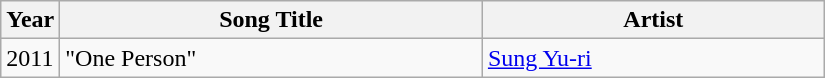<table class="wikitable" style="width:550px">
<tr>
<th width=10>Year</th>
<th>Song Title</th>
<th>Artist</th>
</tr>
<tr>
<td>2011</td>
<td>"One Person" </td>
<td><a href='#'>Sung Yu-ri</a></td>
</tr>
</table>
